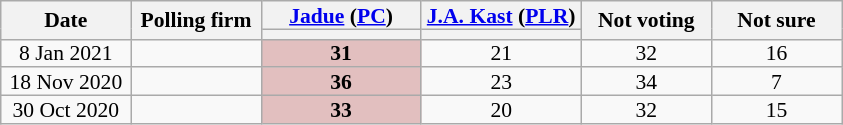<table class="wikitable sortable mw-collapsible mw-collapsed" style=text-align:center;font-size:90%;line-height:12px>
<tr>
<th rowspan=2 width=80px>Date</th>
<th rowspan=2 width=80px>Polling firm</th>
<th width=100px><a href='#'>Jadue</a> (<a href='#'>PC</a>)</th>
<th width=100px><a href='#'>J.A. Kast</a> (<a href='#'>PLR</a>)</th>
<th width=80px rowspan=2>Not voting</th>
<th width=80px rowspan=2>Not sure</th>
</tr>
<tr>
<th style=background:></th>
<th style=background:></th>
</tr>
<tr>
<td>8 Jan 2021</td>
<td></td>
<td style="background:#E2BFBF;"><strong>31</strong></td>
<td>21</td>
<td>32</td>
<td>16</td>
</tr>
<tr>
<td>18 Nov 2020</td>
<td></td>
<td style="background:#E2BFBF;"><strong>36</strong></td>
<td>23</td>
<td>34</td>
<td>7</td>
</tr>
<tr>
<td>30 Oct 2020</td>
<td></td>
<td style="background:#E2BFBF;"><strong>33</strong></td>
<td>20</td>
<td>32</td>
<td>15</td>
</tr>
</table>
